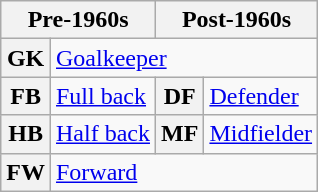<table class="wikitable">
<tr>
<th colspan="2">Pre-1960s</th>
<th colspan="2">Post-1960s</th>
</tr>
<tr>
<th>GK</th>
<td colspan="3"><a href='#'>Goalkeeper</a></td>
</tr>
<tr>
<th>FB</th>
<td><a href='#'>Full back</a></td>
<th>DF</th>
<td><a href='#'>Defender</a></td>
</tr>
<tr>
<th>HB</th>
<td><a href='#'>Half back</a></td>
<th>MF</th>
<td><a href='#'>Midfielder</a></td>
</tr>
<tr>
<th>FW</th>
<td colspan="3"><a href='#'>Forward</a></td>
</tr>
</table>
